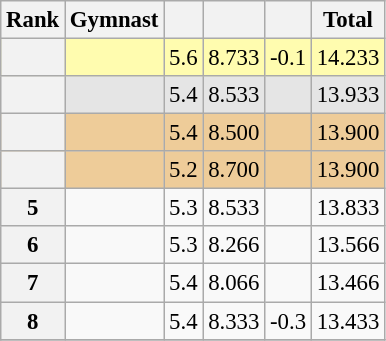<table class="wikitable sortable" style="text-align:center; font-size:95%">
<tr>
<th scope=col>Rank</th>
<th scope=col>Gymnast</th>
<th scope=col></th>
<th scope=col></th>
<th scope=col></th>
<th scope=col>Total</th>
</tr>
<tr bgcolor=fffcaf>
<th scope=row style="text-align:center"></th>
<td align=left></td>
<td>5.6</td>
<td>8.733</td>
<td>-0.1</td>
<td>14.233</td>
</tr>
<tr bgcolor=e5e5e5>
<th scope=row style="text-align:center"></th>
<td align=left></td>
<td>5.4</td>
<td>8.533</td>
<td></td>
<td>13.933</td>
</tr>
<tr bgcolor=eecc99>
<th scope=row style="text-align:center"></th>
<td align=left></td>
<td>5.4</td>
<td>8.500</td>
<td></td>
<td>13.900</td>
</tr>
<tr bgcolor=eecc99>
<th scope=row style="text-align:center"></th>
<td align=left></td>
<td>5.2</td>
<td>8.700</td>
<td></td>
<td>13.900</td>
</tr>
<tr>
<th scope=row style="text-align:center">5</th>
<td align=left></td>
<td>5.3</td>
<td>8.533</td>
<td></td>
<td>13.833</td>
</tr>
<tr>
<th scope=row style="text-align:center">6</th>
<td align=left></td>
<td>5.3</td>
<td>8.266</td>
<td></td>
<td>13.566</td>
</tr>
<tr>
<th scope=row style="text-align:center">7</th>
<td align=left></td>
<td>5.4</td>
<td>8.066</td>
<td></td>
<td>13.466</td>
</tr>
<tr>
<th scope=row style="text-align:center">8</th>
<td align=left></td>
<td>5.4</td>
<td>8.333</td>
<td>-0.3</td>
<td>13.433</td>
</tr>
<tr>
</tr>
</table>
